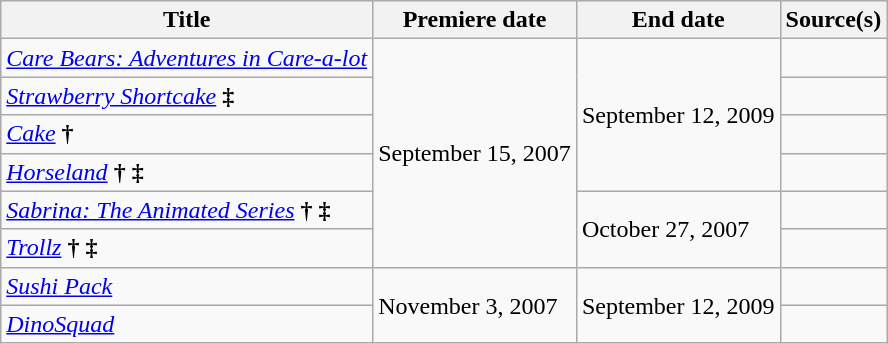<table class="wikitable sortable">
<tr>
<th>Title</th>
<th>Premiere date</th>
<th>End date</th>
<th>Source(s)</th>
</tr>
<tr>
<td><em><a href='#'>Care Bears: Adventures in Care-a-lot</a></em></td>
<td rowspan=6>September 15, 2007</td>
<td rowspan=4>September 12, 2009</td>
<td></td>
</tr>
<tr>
<td><em><a href='#'>Strawberry Shortcake</a></em> <strong>‡</strong></td>
<td></td>
</tr>
<tr>
<td><em><a href='#'>Cake</a></em> <strong>†</strong></td>
<td></td>
</tr>
<tr>
<td><em><a href='#'>Horseland</a></em> <strong>†</strong> <strong>‡</strong></td>
<td></td>
</tr>
<tr>
<td><em><a href='#'>Sabrina: The Animated Series</a></em> <strong>†</strong> <strong>‡</strong></td>
<td rowspan=2>October 27, 2007</td>
<td></td>
</tr>
<tr>
<td><em><a href='#'>Trollz</a></em> <strong>†</strong> <strong>‡</strong></td>
<td></td>
</tr>
<tr>
<td><em><a href='#'>Sushi Pack</a></em></td>
<td rowspan=2>November 3, 2007</td>
<td rowspan=2>September 12, 2009</td>
<td></td>
</tr>
<tr>
<td><em><a href='#'>DinoSquad</a></em></td>
<td></td>
</tr>
</table>
